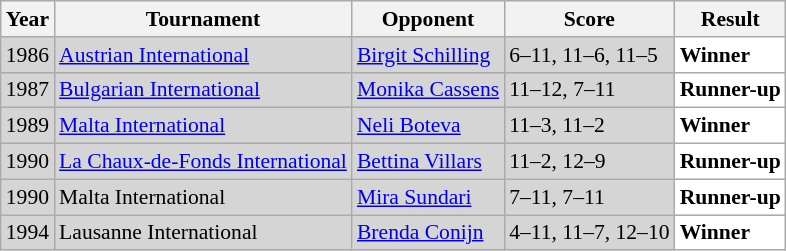<table class="sortable wikitable" style="font-size: 90%;">
<tr>
<th>Year</th>
<th>Tournament</th>
<th>Opponent</th>
<th>Score</th>
<th>Result</th>
</tr>
<tr style="background:#D5D5D5">
<td align="center">1986</td>
<td align="left"><a href='#'>Austrian International</a></td>
<td align="left"> <a href='#'>Birgit Schilling</a></td>
<td align="left">6–11, 11–6, 11–5</td>
<td style="text-align:left; background:white"> <strong>Winner</strong></td>
</tr>
<tr style="background:#D5D5D5">
<td align="center">1987</td>
<td align="left"><a href='#'>Bulgarian International</a></td>
<td align="left"> <a href='#'>Monika Cassens</a></td>
<td align="left">11–12, 7–11</td>
<td style="text-align:left; background:white"> <strong>Runner-up</strong></td>
</tr>
<tr style="background:#D5D5D5">
<td align="center">1989</td>
<td align="left"><a href='#'>Malta International</a></td>
<td align="left"> <a href='#'>Neli Boteva</a></td>
<td align="left">11–3, 11–2</td>
<td style="text-align:left; background:white"> <strong>Winner</strong></td>
</tr>
<tr style="background:#D5D5D5">
<td align="center">1990</td>
<td align="left"><a href='#'>La Chaux-de-Fonds International</a></td>
<td align="left"> <a href='#'>Bettina Villars</a></td>
<td align="left">11–2, 12–9</td>
<td style="text-align:left; background:white"> <strong>Runner-up</strong></td>
</tr>
<tr style="background:#D5D5D5">
<td align="center">1990</td>
<td align="left">Malta International</td>
<td align="left"> <a href='#'>Mira Sundari</a></td>
<td align="left">7–11, 7–11</td>
<td style="text-align:left; background:white"> <strong>Runner-up</strong></td>
</tr>
<tr style="background:#D5D5D5">
<td align="center">1994</td>
<td align="left">Lausanne International</td>
<td align="left"> <a href='#'>Brenda Conijn</a></td>
<td align="left">4–11, 11–7, 12–10</td>
<td style="text-align:left; background:white"> <strong>Winner</strong></td>
</tr>
</table>
